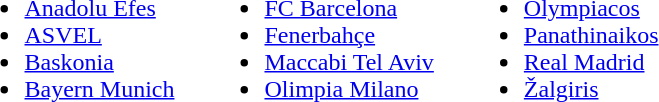<table>
<tr style="vertical-align: top;">
<td><br><ul><li> <a href='#'>Anadolu Efes</a></li><li> <a href='#'>ASVEL</a></li><li> <a href='#'>Baskonia</a></li><li> <a href='#'>Bayern Munich</a></li></ul></td>
<td>   </td>
<td><br><ul><li> <a href='#'>FC Barcelona</a></li><li> <a href='#'>Fenerbahçe</a></li><li> <a href='#'>Maccabi Tel Aviv</a></li><li> <a href='#'>Olimpia Milano</a></li></ul></td>
<td>   </td>
<td><br><ul><li> <a href='#'>Olympiacos</a></li><li> <a href='#'>Panathinaikos</a></li><li> <a href='#'>Real Madrid</a></li><li> <a href='#'>Žalgiris</a></li></ul></td>
</tr>
</table>
